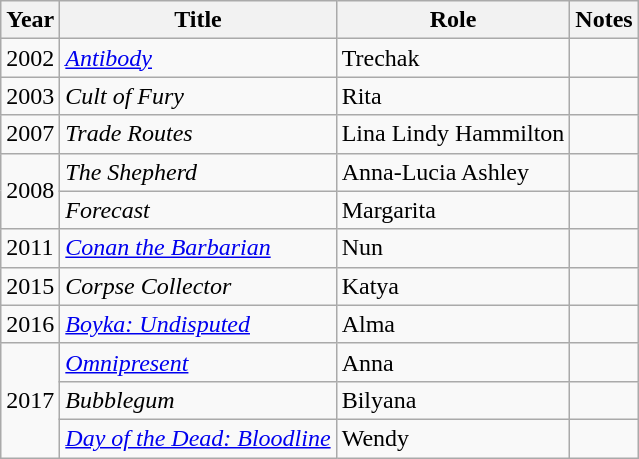<table class="wikitable">
<tr>
<th>Year</th>
<th>Title</th>
<th>Role</th>
<th>Notes</th>
</tr>
<tr>
<td>2002</td>
<td><em><a href='#'>Antibody</a></em></td>
<td>Trechak</td>
<td></td>
</tr>
<tr>
<td>2003</td>
<td><em>Cult of Fury</em></td>
<td>Rita</td>
<td></td>
</tr>
<tr>
<td>2007</td>
<td><em>Trade Routes</em></td>
<td>Lina Lindy Hammilton</td>
<td></td>
</tr>
<tr>
<td rowspan="2">2008</td>
<td><em>The Shepherd</em></td>
<td>Anna-Lucia Ashley</td>
<td></td>
</tr>
<tr>
<td><em>Forecast</em></td>
<td>Margarita</td>
<td></td>
</tr>
<tr>
<td>2011</td>
<td><em><a href='#'>Conan the Barbarian</a></em></td>
<td>Nun</td>
<td></td>
</tr>
<tr>
<td>2015</td>
<td><em>Corpse Collector</em></td>
<td>Katya</td>
<td></td>
</tr>
<tr>
<td>2016</td>
<td><em><a href='#'>Boyka: Undisputed</a></em></td>
<td>Alma</td>
<td></td>
</tr>
<tr>
<td rowspan="3">2017</td>
<td><em><a href='#'>Omnipresent</a></em></td>
<td>Anna</td>
<td></td>
</tr>
<tr>
<td><em>Bubblegum</em></td>
<td>Bilyana</td>
<td></td>
</tr>
<tr>
<td><em><a href='#'>Day of the Dead: Bloodline</a></em></td>
<td>Wendy</td>
<td></td>
</tr>
</table>
